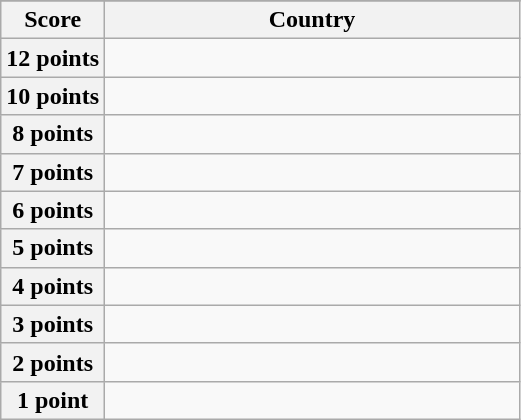<table class="wikitable">
<tr>
</tr>
<tr>
<th scope="col" width="20%">Score</th>
<th scope="col">Country</th>
</tr>
<tr>
<th scope="row">12 points</th>
<td></td>
</tr>
<tr>
<th scope="row">10 points</th>
<td></td>
</tr>
<tr>
<th scope="row">8 points</th>
<td></td>
</tr>
<tr>
<th scope="row">7 points</th>
<td></td>
</tr>
<tr>
<th scope="row">6 points</th>
<td></td>
</tr>
<tr>
<th scope="row">5 points</th>
<td></td>
</tr>
<tr>
<th scope="row">4 points</th>
<td></td>
</tr>
<tr>
<th scope="row">3 points</th>
<td></td>
</tr>
<tr>
<th scope="row">2 points</th>
<td></td>
</tr>
<tr>
<th scope="row">1 point</th>
<td></td>
</tr>
</table>
